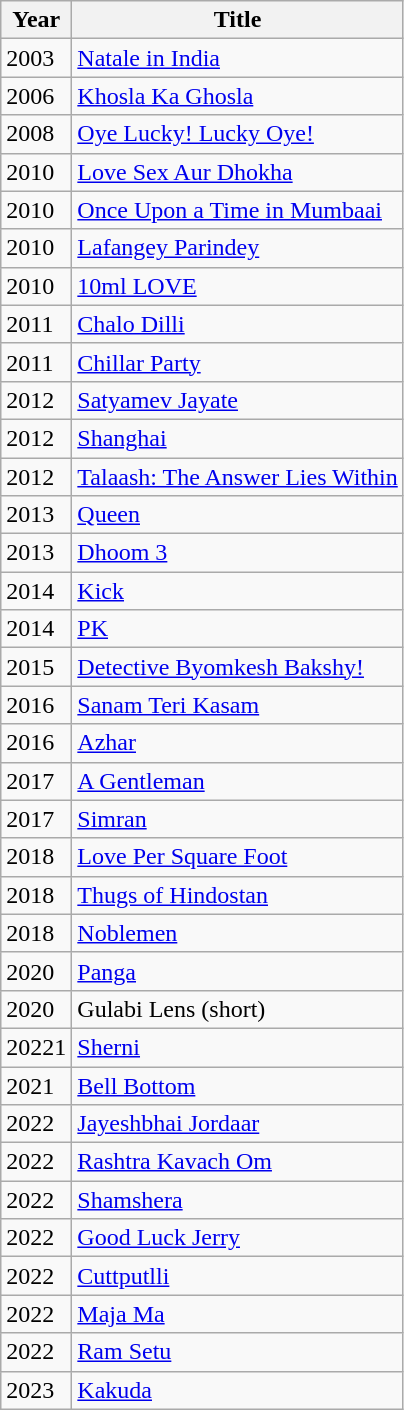<table class="wikitable">
<tr>
<th>Year</th>
<th>Title</th>
</tr>
<tr>
<td>2003</td>
<td><a href='#'>Natale in India</a></td>
</tr>
<tr>
<td>2006</td>
<td><a href='#'>Khosla Ka Ghosla</a></td>
</tr>
<tr>
<td>2008</td>
<td><a href='#'>Oye Lucky! Lucky Oye!</a></td>
</tr>
<tr>
<td>2010</td>
<td><a href='#'>Love Sex Aur Dhokha</a></td>
</tr>
<tr>
<td>2010</td>
<td><a href='#'>Once Upon a Time in Mumbaai</a></td>
</tr>
<tr>
<td>2010</td>
<td><a href='#'>Lafangey Parindey</a></td>
</tr>
<tr>
<td>2010</td>
<td><a href='#'>10ml LOVE</a></td>
</tr>
<tr>
<td>2011</td>
<td><a href='#'>Chalo Dilli</a></td>
</tr>
<tr>
<td>2011</td>
<td><a href='#'>Chillar Party</a></td>
</tr>
<tr>
<td>2012</td>
<td><a href='#'>Satyamev Jayate</a></td>
</tr>
<tr>
<td>2012</td>
<td><a href='#'>Shanghai</a></td>
</tr>
<tr>
<td>2012</td>
<td><a href='#'>Talaash: The Answer Lies Within</a></td>
</tr>
<tr>
<td>2013</td>
<td><a href='#'>Queen</a></td>
</tr>
<tr>
<td>2013</td>
<td><a href='#'>Dhoom 3</a></td>
</tr>
<tr>
<td>2014</td>
<td><a href='#'>Kick</a></td>
</tr>
<tr>
<td>2014</td>
<td><a href='#'>PK</a></td>
</tr>
<tr>
<td>2015</td>
<td><a href='#'>Detective Byomkesh Bakshy!</a></td>
</tr>
<tr>
<td>2016</td>
<td><a href='#'>Sanam Teri Kasam</a></td>
</tr>
<tr>
<td>2016</td>
<td><a href='#'>Azhar</a></td>
</tr>
<tr>
<td>2017</td>
<td><a href='#'>A Gentleman</a></td>
</tr>
<tr>
<td>2017</td>
<td><a href='#'>Simran</a></td>
</tr>
<tr>
<td>2018</td>
<td><a href='#'>Love Per Square Foot</a></td>
</tr>
<tr>
<td>2018</td>
<td><a href='#'>Thugs of Hindostan</a></td>
</tr>
<tr>
<td>2018</td>
<td><a href='#'>Noblemen</a></td>
</tr>
<tr>
<td>2020</td>
<td><a href='#'>Panga</a></td>
</tr>
<tr>
<td>2020</td>
<td>Gulabi Lens (short)</td>
</tr>
<tr>
<td>20221</td>
<td><a href='#'>Sherni</a></td>
</tr>
<tr>
<td>2021</td>
<td><a href='#'>Bell Bottom</a></td>
</tr>
<tr>
<td>2022</td>
<td><a href='#'>Jayeshbhai Jordaar</a></td>
</tr>
<tr>
<td>2022</td>
<td><a href='#'>Rashtra Kavach Om</a></td>
</tr>
<tr>
<td>2022</td>
<td><a href='#'>Shamshera</a></td>
</tr>
<tr>
<td>2022</td>
<td><a href='#'>Good Luck Jerry</a></td>
</tr>
<tr>
<td>2022</td>
<td><a href='#'>Cuttputlli</a></td>
</tr>
<tr>
<td>2022</td>
<td><a href='#'>Maja Ma</a></td>
</tr>
<tr>
<td>2022</td>
<td><a href='#'>Ram Setu</a></td>
</tr>
<tr>
<td>2023</td>
<td><a href='#'>Kakuda</a></td>
</tr>
</table>
